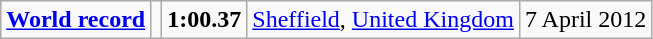<table class="wikitable">
<tr>
<td><strong><a href='#'>World record</a></strong></td>
<td></td>
<td><strong>1:00.37</strong></td>
<td><a href='#'>Sheffield</a>, <a href='#'>United Kingdom</a></td>
<td>7 April 2012</td>
</tr>
</table>
